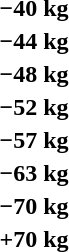<table>
<tr>
<th rowspan=2>−40 kg</th>
<td rowspan=2></td>
<td rowspan=2></td>
<td></td>
</tr>
<tr>
<td></td>
</tr>
<tr>
<th rowspan=2>−44 kg</th>
<td rowspan=2></td>
<td rowspan=2></td>
<td></td>
</tr>
<tr>
<td></td>
</tr>
<tr>
<th rowspan=2>−48 kg</th>
<td rowspan=2></td>
<td rowspan=2></td>
<td></td>
</tr>
<tr>
<td></td>
</tr>
<tr>
<th rowspan=2>−52 kg</th>
<td rowspan=2></td>
<td rowspan=2></td>
<td></td>
</tr>
<tr>
<td></td>
</tr>
<tr>
<th rowspan=2>−57 kg</th>
<td rowspan=2></td>
<td rowspan=2></td>
<td></td>
</tr>
<tr>
<td></td>
</tr>
<tr>
<th rowspan=2>−63 kg</th>
<td rowspan=2></td>
<td rowspan=2></td>
<td></td>
</tr>
<tr>
<td></td>
</tr>
<tr>
<th rowspan=2>−70 kg</th>
<td rowspan=2></td>
<td rowspan=2></td>
<td></td>
</tr>
<tr>
<td></td>
</tr>
<tr>
<th rowspan=2>+70 kg</th>
<td rowspan=2></td>
<td rowspan=2></td>
<td></td>
</tr>
<tr>
<td></td>
</tr>
</table>
